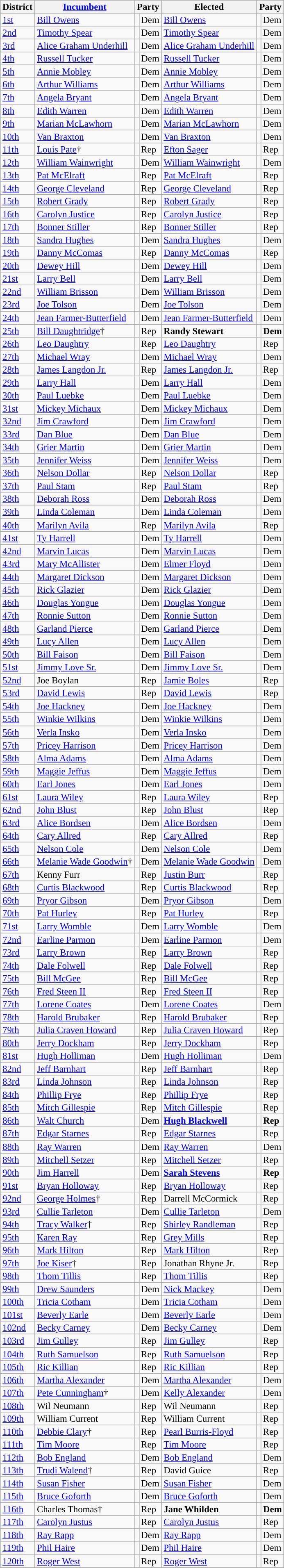<table class="sortable wikitable" style="font-size:95%;line-height:14px;">
<tr>
<th class="unsortable">District</th>
<th class="unsortable"><a href='#'>Incumbent</a></th>
<th colspan="2">Party</th>
<th class="unsortable">Elected</th>
<th colspan="2">Party</th>
</tr>
<tr>
<td><a href='#'>1st</a></td>
<td><a href='#'>Bill Owens</a></td>
<td style="background:"></td>
<td>Dem</td>
<td><a href='#'>Bill Owens</a></td>
<td style="background:"></td>
<td>Dem</td>
</tr>
<tr>
<td><a href='#'>2nd</a></td>
<td><a href='#'>Timothy Spear</a></td>
<td style="background:"></td>
<td>Dem</td>
<td><a href='#'>Timothy Spear</a></td>
<td style="background:"></td>
<td>Dem</td>
</tr>
<tr>
<td><a href='#'>3rd</a></td>
<td><a href='#'>Alice Graham Underhill</a></td>
<td style="background:"></td>
<td>Dem</td>
<td><a href='#'>Alice Graham Underhill</a></td>
<td style="background:"></td>
<td>Dem</td>
</tr>
<tr>
<td><a href='#'>4th</a></td>
<td><a href='#'>Russell Tucker</a></td>
<td style="background:"></td>
<td>Dem</td>
<td><a href='#'>Russell Tucker</a></td>
<td style="background:"></td>
<td>Dem</td>
</tr>
<tr>
<td><a href='#'>5th</a></td>
<td><a href='#'>Annie Mobley</a></td>
<td style="background:"></td>
<td>Dem</td>
<td><a href='#'>Annie Mobley</a></td>
<td style="background:"></td>
<td>Dem</td>
</tr>
<tr>
<td><a href='#'>6th</a></td>
<td><a href='#'>Arthur Williams</a></td>
<td style="background:"></td>
<td>Dem</td>
<td><a href='#'>Arthur Williams</a></td>
<td style="background:"></td>
<td>Dem</td>
</tr>
<tr>
<td><a href='#'>7th</a></td>
<td><a href='#'>Angela Bryant</a></td>
<td style="background:"></td>
<td>Dem</td>
<td><a href='#'>Angela Bryant</a></td>
<td style="background:"></td>
<td>Dem</td>
</tr>
<tr>
<td><a href='#'>8th</a></td>
<td><a href='#'>Edith Warren</a></td>
<td style="background:"></td>
<td>Dem</td>
<td><a href='#'>Edith Warren</a></td>
<td style="background:"></td>
<td>Dem</td>
</tr>
<tr>
<td><a href='#'>9th</a></td>
<td><a href='#'>Marian McLawhorn</a></td>
<td style="background:"></td>
<td>Dem</td>
<td><a href='#'>Marian McLawhorn</a></td>
<td style="background:"></td>
<td>Dem</td>
</tr>
<tr>
<td><a href='#'>10th</a></td>
<td><a href='#'>Van Braxton</a></td>
<td style="background:"></td>
<td>Dem</td>
<td><a href='#'>Van Braxton</a></td>
<td style="background:"></td>
<td>Dem</td>
</tr>
<tr>
<td><a href='#'>11th</a></td>
<td><a href='#'>Louis Pate</a>†</td>
<td style="background:"></td>
<td>Rep</td>
<td><a href='#'>Efton Sager</a></td>
<td style="background:"></td>
<td>Rep</td>
</tr>
<tr>
<td><a href='#'>12th</a></td>
<td><a href='#'>William Wainwright</a></td>
<td style="background:"></td>
<td>Dem</td>
<td><a href='#'>William Wainwright</a></td>
<td style="background:"></td>
<td>Dem</td>
</tr>
<tr>
<td><a href='#'>13th</a></td>
<td><a href='#'>Pat McElraft</a></td>
<td style="background:"></td>
<td>Rep</td>
<td><a href='#'>Pat McElraft</a></td>
<td style="background:"></td>
<td>Rep</td>
</tr>
<tr>
<td><a href='#'>14th</a></td>
<td><a href='#'>George Cleveland</a></td>
<td style="background:"></td>
<td>Rep</td>
<td><a href='#'>George Cleveland</a></td>
<td style="background:"></td>
<td>Rep</td>
</tr>
<tr>
<td><a href='#'>15th</a></td>
<td><a href='#'>Robert Grady</a></td>
<td style="background:"></td>
<td>Rep</td>
<td><a href='#'>Robert Grady</a></td>
<td style="background:"></td>
<td>Rep</td>
</tr>
<tr>
<td><a href='#'>16th</a></td>
<td><a href='#'>Carolyn Justice</a></td>
<td style="background:"></td>
<td>Rep</td>
<td><a href='#'>Carolyn Justice</a></td>
<td style="background:"></td>
<td>Rep</td>
</tr>
<tr>
<td><a href='#'>17th</a></td>
<td><a href='#'>Bonner Stiller</a></td>
<td style="background:"></td>
<td>Rep</td>
<td><a href='#'>Bonner Stiller</a></td>
<td style="background:"></td>
<td>Rep</td>
</tr>
<tr>
<td><a href='#'>18th</a></td>
<td><a href='#'>Sandra Hughes</a></td>
<td style="background:"></td>
<td>Dem</td>
<td><a href='#'>Sandra Hughes</a></td>
<td style="background:"></td>
<td>Dem</td>
</tr>
<tr>
<td><a href='#'>19th</a></td>
<td><a href='#'>Danny McComas</a></td>
<td style="background:"></td>
<td>Rep</td>
<td><a href='#'>Danny McComas</a></td>
<td style="background:"></td>
<td>Rep</td>
</tr>
<tr>
<td><a href='#'>20th</a></td>
<td><a href='#'>Dewey Hill</a></td>
<td style="background:"></td>
<td>Dem</td>
<td><a href='#'>Dewey Hill</a></td>
<td style="background:"></td>
<td>Dem</td>
</tr>
<tr>
<td><a href='#'>21st</a></td>
<td><a href='#'>Larry Bell</a></td>
<td style="background:"></td>
<td>Dem</td>
<td><a href='#'>Larry Bell</a></td>
<td style="background:"></td>
<td>Dem</td>
</tr>
<tr>
<td><a href='#'>22nd</a></td>
<td><a href='#'>William Brisson</a></td>
<td style="background:"></td>
<td>Dem</td>
<td><a href='#'>William Brisson</a></td>
<td style="background:"></td>
<td>Dem</td>
</tr>
<tr>
<td><a href='#'>23rd</a></td>
<td><a href='#'>Joe Tolson</a></td>
<td style="background:"></td>
<td>Dem</td>
<td><a href='#'>Joe Tolson</a></td>
<td style="background:"></td>
<td>Dem</td>
</tr>
<tr>
<td><a href='#'>24th</a></td>
<td><a href='#'>Jean Farmer-Butterfield</a></td>
<td style="background:"></td>
<td>Dem</td>
<td><a href='#'>Jean Farmer-Butterfield</a></td>
<td style="background:"></td>
<td>Dem</td>
</tr>
<tr>
<td><a href='#'>25th</a></td>
<td><a href='#'>Bill Daughtridge</a>†</td>
<td style="background:"></td>
<td>Rep</td>
<td><strong>Randy Stewart</strong></td>
<td style="background:"></td>
<td><strong>Dem</strong></td>
</tr>
<tr>
<td><a href='#'>26th</a></td>
<td><a href='#'>Leo Daughtry</a></td>
<td style="background:"></td>
<td>Rep</td>
<td><a href='#'>Leo Daughtry</a></td>
<td style="background:"></td>
<td>Rep</td>
</tr>
<tr>
<td><a href='#'>27th</a></td>
<td><a href='#'>Michael Wray</a></td>
<td style="background:"></td>
<td>Dem</td>
<td><a href='#'>Michael Wray</a></td>
<td style="background:"></td>
<td>Dem</td>
</tr>
<tr>
<td><a href='#'>28th</a></td>
<td><a href='#'>James Langdon Jr.</a></td>
<td style="background:"></td>
<td>Rep</td>
<td><a href='#'>James Langdon Jr.</a></td>
<td style="background:"></td>
<td>Rep</td>
</tr>
<tr>
<td><a href='#'>29th</a></td>
<td><a href='#'>Larry Hall</a></td>
<td style="background:"></td>
<td>Dem</td>
<td><a href='#'>Larry Hall</a></td>
<td style="background:"></td>
<td>Dem</td>
</tr>
<tr>
<td><a href='#'>30th</a></td>
<td><a href='#'>Paul Luebke</a></td>
<td style="background:"></td>
<td>Dem</td>
<td><a href='#'>Paul Luebke</a></td>
<td style="background:"></td>
<td>Dem</td>
</tr>
<tr>
<td><a href='#'>31st</a></td>
<td><a href='#'>Mickey Michaux</a></td>
<td style="background:"></td>
<td>Dem</td>
<td><a href='#'>Mickey Michaux</a></td>
<td style="background:"></td>
<td>Dem</td>
</tr>
<tr>
<td><a href='#'>32nd</a></td>
<td><a href='#'>Jim Crawford</a></td>
<td style="background:"></td>
<td>Dem</td>
<td><a href='#'>Jim Crawford</a></td>
<td style="background:"></td>
<td>Dem</td>
</tr>
<tr>
<td><a href='#'>33rd</a></td>
<td><a href='#'>Dan Blue</a></td>
<td style="background:"></td>
<td>Dem</td>
<td><a href='#'>Dan Blue</a></td>
<td style="background:"></td>
<td>Dem</td>
</tr>
<tr>
<td><a href='#'>34th</a></td>
<td><a href='#'>Grier Martin</a></td>
<td style="background:"></td>
<td>Dem</td>
<td><a href='#'>Grier Martin</a></td>
<td style="background:"></td>
<td>Dem</td>
</tr>
<tr>
<td><a href='#'>35th</a></td>
<td><a href='#'>Jennifer Weiss</a></td>
<td style="background:"></td>
<td>Dem</td>
<td><a href='#'>Jennifer Weiss</a></td>
<td style="background:"></td>
<td>Dem</td>
</tr>
<tr>
<td><a href='#'>36th</a></td>
<td><a href='#'>Nelson Dollar</a></td>
<td style="background:"></td>
<td>Rep</td>
<td><a href='#'>Nelson Dollar</a></td>
<td style="background:"></td>
<td>Rep</td>
</tr>
<tr>
<td><a href='#'>37th</a></td>
<td><a href='#'>Paul Stam</a></td>
<td style="background:"></td>
<td>Rep</td>
<td><a href='#'>Paul Stam</a></td>
<td style="background:"></td>
<td>Rep</td>
</tr>
<tr>
<td><a href='#'>38th</a></td>
<td><a href='#'>Deborah Ross</a></td>
<td style="background:"></td>
<td>Dem</td>
<td><a href='#'>Deborah Ross</a></td>
<td style="background:"></td>
<td>Dem</td>
</tr>
<tr>
<td><a href='#'>39th</a></td>
<td><a href='#'>Linda Coleman</a></td>
<td style="background:"></td>
<td>Dem</td>
<td><a href='#'>Linda Coleman</a></td>
<td style="background:"></td>
<td>Dem</td>
</tr>
<tr>
<td><a href='#'>40th</a></td>
<td><a href='#'>Marilyn Avila</a></td>
<td style="background:"></td>
<td>Rep</td>
<td><a href='#'>Marilyn Avila</a></td>
<td style="background:"></td>
<td>Rep</td>
</tr>
<tr>
<td><a href='#'>41st</a></td>
<td><a href='#'>Ty Harrell</a></td>
<td style="background:"></td>
<td>Dem</td>
<td><a href='#'>Ty Harrell</a></td>
<td style="background:"></td>
<td>Dem</td>
</tr>
<tr>
<td><a href='#'>42nd</a></td>
<td><a href='#'>Marvin Lucas</a></td>
<td style="background:"></td>
<td>Dem</td>
<td><a href='#'>Marvin Lucas</a></td>
<td style="background:"></td>
<td>Dem</td>
</tr>
<tr>
<td><a href='#'>43rd</a></td>
<td><a href='#'>Mary McAllister</a></td>
<td style="background:"></td>
<td>Dem</td>
<td><a href='#'>Elmer Floyd</a></td>
<td style="background:"></td>
<td>Dem</td>
</tr>
<tr>
<td><a href='#'>44th</a></td>
<td><a href='#'>Margaret Dickson</a></td>
<td style="background:"></td>
<td>Dem</td>
<td><a href='#'>Margaret Dickson</a></td>
<td style="background:"></td>
<td>Dem</td>
</tr>
<tr>
<td><a href='#'>45th</a></td>
<td><a href='#'>Rick Glazier</a></td>
<td style="background:"></td>
<td>Dem</td>
<td><a href='#'>Rick Glazier</a></td>
<td style="background:"></td>
<td>Dem</td>
</tr>
<tr>
<td><a href='#'>46th</a></td>
<td><a href='#'>Douglas Yongue</a></td>
<td style="background:"></td>
<td>Dem</td>
<td><a href='#'>Douglas Yongue</a></td>
<td style="background:"></td>
<td>Dem</td>
</tr>
<tr>
<td><a href='#'>47th</a></td>
<td><a href='#'>Ronnie Sutton</a></td>
<td style="background:"></td>
<td>Dem</td>
<td><a href='#'>Ronnie Sutton</a></td>
<td style="background:"></td>
<td>Dem</td>
</tr>
<tr>
<td><a href='#'>48th</a></td>
<td><a href='#'>Garland Pierce</a></td>
<td style="background:"></td>
<td>Dem</td>
<td><a href='#'>Garland Pierce</a></td>
<td style="background:"></td>
<td>Dem</td>
</tr>
<tr>
<td><a href='#'>49th</a></td>
<td><a href='#'>Lucy Allen</a></td>
<td style="background:"></td>
<td>Dem</td>
<td><a href='#'>Lucy Allen</a></td>
<td style="background:"></td>
<td>Dem</td>
</tr>
<tr>
<td><a href='#'>50th</a></td>
<td><a href='#'>Bill Faison</a></td>
<td style="background:"></td>
<td>Dem</td>
<td><a href='#'>Bill Faison</a></td>
<td style="background:"></td>
<td>Dem</td>
</tr>
<tr>
<td><a href='#'>51st</a></td>
<td><a href='#'>Jimmy Love Sr.</a></td>
<td style="background:"></td>
<td>Dem</td>
<td><a href='#'>Jimmy Love Sr.</a></td>
<td style="background:"></td>
<td>Dem</td>
</tr>
<tr>
<td><a href='#'>52nd</a></td>
<td>Joe Boylan</td>
<td style="background:"></td>
<td>Rep</td>
<td><a href='#'>Jamie Boles</a></td>
<td style="background:"></td>
<td>Rep</td>
</tr>
<tr>
<td><a href='#'>53rd</a></td>
<td><a href='#'>David Lewis</a></td>
<td style="background:"></td>
<td>Rep</td>
<td><a href='#'>David Lewis</a></td>
<td style="background:"></td>
<td>Rep</td>
</tr>
<tr>
<td><a href='#'>54th</a></td>
<td><a href='#'>Joe Hackney</a></td>
<td style="background:"></td>
<td>Dem</td>
<td><a href='#'>Joe Hackney</a></td>
<td style="background:"></td>
<td>Dem</td>
</tr>
<tr>
<td><a href='#'>55th</a></td>
<td><a href='#'>Winkie Wilkins</a></td>
<td style="background:"></td>
<td>Dem</td>
<td><a href='#'>Winkie Wilkins</a></td>
<td style="background:"></td>
<td>Dem</td>
</tr>
<tr>
<td><a href='#'>56th</a></td>
<td><a href='#'>Verla Insko</a></td>
<td style="background:"></td>
<td>Dem</td>
<td><a href='#'>Verla Insko</a></td>
<td style="background:"></td>
<td>Dem</td>
</tr>
<tr>
<td><a href='#'>57th</a></td>
<td><a href='#'>Pricey Harrison</a></td>
<td style="background:"></td>
<td>Dem</td>
<td><a href='#'>Pricey Harrison</a></td>
<td style="background:"></td>
<td>Dem</td>
</tr>
<tr>
<td><a href='#'>58th</a></td>
<td><a href='#'>Alma Adams</a></td>
<td style="background:"></td>
<td>Dem</td>
<td><a href='#'>Alma Adams</a></td>
<td style="background:"></td>
<td>Dem</td>
</tr>
<tr>
<td><a href='#'>59th</a></td>
<td><a href='#'>Maggie Jeffus</a></td>
<td style="background:"></td>
<td>Dem</td>
<td><a href='#'>Maggie Jeffus</a></td>
<td style="background:"></td>
<td>Dem</td>
</tr>
<tr>
<td><a href='#'>60th</a></td>
<td><a href='#'>Earl Jones</a></td>
<td style="background:"></td>
<td>Dem</td>
<td><a href='#'>Earl Jones</a></td>
<td style="background:"></td>
<td>Dem</td>
</tr>
<tr>
<td><a href='#'>61st</a></td>
<td><a href='#'>Laura Wiley</a></td>
<td style="background:"></td>
<td>Rep</td>
<td><a href='#'>Laura Wiley</a></td>
<td style="background:"></td>
<td>Rep</td>
</tr>
<tr>
<td><a href='#'>62nd</a></td>
<td><a href='#'>John Blust</a></td>
<td style="background:"></td>
<td>Rep</td>
<td><a href='#'>John Blust</a></td>
<td style="background:"></td>
<td>Rep</td>
</tr>
<tr>
<td><a href='#'>63rd</a></td>
<td><a href='#'>Alice Bordsen</a></td>
<td style="background:"></td>
<td>Dem</td>
<td><a href='#'>Alice Bordsen</a></td>
<td style="background:"></td>
<td>Dem</td>
</tr>
<tr>
<td><a href='#'>64th</a></td>
<td><a href='#'>Cary Allred</a></td>
<td style="background:"></td>
<td>Rep</td>
<td><a href='#'>Cary Allred</a></td>
<td style="background:"></td>
<td>Rep</td>
</tr>
<tr>
<td><a href='#'>65th</a></td>
<td><a href='#'>Nelson Cole</a></td>
<td style="background:"></td>
<td>Dem</td>
<td><a href='#'>Nelson Cole</a></td>
<td style="background:"></td>
<td>Dem</td>
</tr>
<tr>
<td><a href='#'>66th</a></td>
<td><a href='#'>Melanie Wade Goodwin</a>†</td>
<td style="background:"></td>
<td>Dem</td>
<td><a href='#'>Melanie Wade Goodwin</a></td>
<td style="background:"></td>
<td>Dem</td>
</tr>
<tr>
<td><a href='#'>67th</a></td>
<td>Kenny Furr</td>
<td style="background:"></td>
<td>Rep</td>
<td><a href='#'>Justin Burr</a></td>
<td style="background:"></td>
<td>Rep</td>
</tr>
<tr>
<td><a href='#'>68th</a></td>
<td><a href='#'>Curtis Blackwood</a></td>
<td style="background:"></td>
<td>Rep</td>
<td><a href='#'>Curtis Blackwood</a></td>
<td style="background:"></td>
<td>Rep</td>
</tr>
<tr>
<td><a href='#'>69th</a></td>
<td><a href='#'>Pryor Gibson</a></td>
<td style="background:"></td>
<td>Dem</td>
<td><a href='#'>Pryor Gibson</a></td>
<td style="background:"></td>
<td>Dem</td>
</tr>
<tr>
<td><a href='#'>70th</a></td>
<td><a href='#'>Pat Hurley</a></td>
<td style="background:"></td>
<td>Rep</td>
<td><a href='#'>Pat Hurley</a></td>
<td style="background:"></td>
<td>Rep</td>
</tr>
<tr>
<td><a href='#'>71st</a></td>
<td><a href='#'>Larry Womble</a></td>
<td style="background:"></td>
<td>Dem</td>
<td><a href='#'>Larry Womble</a></td>
<td style="background:"></td>
<td>Dem</td>
</tr>
<tr>
<td><a href='#'>72nd</a></td>
<td><a href='#'>Earline Parmon</a></td>
<td style="background:"></td>
<td>Dem</td>
<td><a href='#'>Earline Parmon</a></td>
<td style="background:"></td>
<td>Dem</td>
</tr>
<tr>
<td><a href='#'>73rd</a></td>
<td><a href='#'>Larry Brown</a></td>
<td style="background:"></td>
<td>Rep</td>
<td><a href='#'>Larry Brown</a></td>
<td style="background:"></td>
<td>Rep</td>
</tr>
<tr>
<td><a href='#'>74th</a></td>
<td><a href='#'>Dale Folwell</a></td>
<td style="background:"></td>
<td>Rep</td>
<td><a href='#'>Dale Folwell</a></td>
<td style="background:"></td>
<td>Rep</td>
</tr>
<tr>
<td><a href='#'>75th</a></td>
<td><a href='#'>Bill McGee</a></td>
<td style="background:"></td>
<td>Rep</td>
<td><a href='#'>Bill McGee</a></td>
<td style="background:"></td>
<td>Rep</td>
</tr>
<tr>
<td><a href='#'>76th</a></td>
<td><a href='#'>Fred Steen II</a></td>
<td style="background:"></td>
<td>Rep</td>
<td><a href='#'>Fred Steen II</a></td>
<td style="background:"></td>
<td>Rep</td>
</tr>
<tr>
<td><a href='#'>77th</a></td>
<td><a href='#'>Lorene Coates</a></td>
<td style="background:"></td>
<td>Dem</td>
<td><a href='#'>Lorene Coates</a></td>
<td style="background:"></td>
<td>Dem</td>
</tr>
<tr>
<td><a href='#'>78th</a></td>
<td><a href='#'>Harold Brubaker</a></td>
<td style="background:"></td>
<td>Rep</td>
<td><a href='#'>Harold Brubaker</a></td>
<td style="background:"></td>
<td>Rep</td>
</tr>
<tr>
<td><a href='#'>79th</a></td>
<td><a href='#'>Julia Craven Howard</a></td>
<td style="background:"></td>
<td>Rep</td>
<td><a href='#'>Julia Craven Howard</a></td>
<td style="background:"></td>
<td>Rep</td>
</tr>
<tr>
<td><a href='#'>80th</a></td>
<td><a href='#'>Jerry Dockham</a></td>
<td style="background:"></td>
<td>Rep</td>
<td><a href='#'>Jerry Dockham</a></td>
<td style="background:"></td>
<td>Rep</td>
</tr>
<tr>
<td><a href='#'>81st</a></td>
<td><a href='#'>Hugh Holliman</a></td>
<td style="background:"></td>
<td>Dem</td>
<td><a href='#'>Hugh Holliman</a></td>
<td style="background:"></td>
<td>Dem</td>
</tr>
<tr>
<td><a href='#'>82nd</a></td>
<td><a href='#'>Jeff Barnhart</a></td>
<td style="background:"></td>
<td>Rep</td>
<td><a href='#'>Jeff Barnhart</a></td>
<td style="background:"></td>
<td>Rep</td>
</tr>
<tr>
<td><a href='#'>83rd</a></td>
<td><a href='#'>Linda Johnson</a></td>
<td style="background:"></td>
<td>Rep</td>
<td><a href='#'>Linda Johnson</a></td>
<td style="background:"></td>
<td>Rep</td>
</tr>
<tr>
<td><a href='#'>84th</a></td>
<td><a href='#'>Phillip Frye</a></td>
<td style="background:"></td>
<td>Rep</td>
<td><a href='#'>Phillip Frye</a></td>
<td style="background:"></td>
<td>Rep</td>
</tr>
<tr>
<td><a href='#'>85th</a></td>
<td><a href='#'>Mitch Gillespie</a></td>
<td style="background:"></td>
<td>Rep</td>
<td><a href='#'>Mitch Gillespie</a></td>
<td style="background:"></td>
<td>Rep</td>
</tr>
<tr>
<td><a href='#'>86th</a></td>
<td><a href='#'>Walt Church</a></td>
<td style="background:"></td>
<td>Dem</td>
<td><strong><a href='#'>Hugh Blackwell</a></strong></td>
<td style="background:"></td>
<td><strong>Rep</strong></td>
</tr>
<tr>
<td><a href='#'>87th</a></td>
<td><a href='#'>Edgar Starnes</a></td>
<td style="background:"></td>
<td>Rep</td>
<td><a href='#'>Edgar Starnes</a></td>
<td style="background:"></td>
<td>Rep</td>
</tr>
<tr>
<td><a href='#'>88th</a></td>
<td><a href='#'>Ray Warren</a></td>
<td style="background:"></td>
<td>Dem</td>
<td><a href='#'>Ray Warren</a></td>
<td style="background:"></td>
<td>Dem</td>
</tr>
<tr>
<td><a href='#'>89th</a></td>
<td><a href='#'>Mitchell Setzer</a></td>
<td style="background:"></td>
<td>Rep</td>
<td><a href='#'>Mitchell Setzer</a></td>
<td style="background:"></td>
<td>Rep</td>
</tr>
<tr>
<td><a href='#'>90th</a></td>
<td><a href='#'>Jim Harrell</a></td>
<td style="background:"></td>
<td>Dem</td>
<td><strong><a href='#'>Sarah Stevens</a></strong></td>
<td style="background:"></td>
<td><strong>Rep</strong></td>
</tr>
<tr>
<td><a href='#'>91st</a></td>
<td><a href='#'>Bryan Holloway</a></td>
<td style="background:"></td>
<td>Rep</td>
<td><a href='#'>Bryan Holloway</a></td>
<td style="background:"></td>
<td>Rep</td>
</tr>
<tr>
<td><a href='#'>92nd</a></td>
<td><a href='#'>George Holmes</a>†</td>
<td style="background:"></td>
<td>Rep</td>
<td>Darrell McCormick</td>
<td style="background:"></td>
<td>Rep</td>
</tr>
<tr>
<td><a href='#'>93rd</a></td>
<td><a href='#'>Cullie Tarleton</a></td>
<td style="background:"></td>
<td>Dem</td>
<td><a href='#'>Cullie Tarleton</a></td>
<td style="background:"></td>
<td>Dem</td>
</tr>
<tr>
<td><a href='#'>94th</a></td>
<td><a href='#'>Tracy Walker</a>†</td>
<td style="background:"></td>
<td>Rep</td>
<td><a href='#'>Shirley Randleman</a></td>
<td style="background:"></td>
<td>Rep</td>
</tr>
<tr>
<td><a href='#'>95th</a></td>
<td><a href='#'>Karen Ray</a></td>
<td style="background:"></td>
<td>Rep</td>
<td><a href='#'>Grey Mills</a></td>
<td style="background:"></td>
<td>Rep</td>
</tr>
<tr>
<td><a href='#'>96th</a></td>
<td><a href='#'>Mark Hilton</a></td>
<td style="background:"></td>
<td>Rep</td>
<td><a href='#'>Mark Hilton</a></td>
<td style="background:"></td>
<td>Rep</td>
</tr>
<tr>
<td><a href='#'>97th</a></td>
<td><a href='#'>Joe Kiser</a>†</td>
<td style="background:"></td>
<td>Rep</td>
<td>Jonathan Rhyne Jr.</td>
<td style="background:"></td>
<td>Rep</td>
</tr>
<tr>
<td><a href='#'>98th</a></td>
<td><a href='#'>Thom Tillis</a></td>
<td style="background:"></td>
<td>Rep</td>
<td><a href='#'>Thom Tillis</a></td>
<td style="background:"></td>
<td>Rep</td>
</tr>
<tr>
<td><a href='#'>99th</a></td>
<td><a href='#'>Drew Saunders</a></td>
<td style="background:"></td>
<td>Dem</td>
<td><a href='#'>Nick Mackey</a></td>
<td style="background:"></td>
<td>Dem</td>
</tr>
<tr>
<td><a href='#'>100th</a></td>
<td><a href='#'>Tricia Cotham</a></td>
<td style="background:"></td>
<td>Dem</td>
<td><a href='#'>Tricia Cotham</a></td>
<td style="background:"></td>
<td>Dem</td>
</tr>
<tr>
<td><a href='#'>101st</a></td>
<td><a href='#'>Beverly Earle</a></td>
<td style="background:"></td>
<td>Dem</td>
<td><a href='#'>Beverly Earle</a></td>
<td style="background:"></td>
<td>Dem</td>
</tr>
<tr>
<td><a href='#'>102nd</a></td>
<td><a href='#'>Becky Carney</a></td>
<td style="background:"></td>
<td>Dem</td>
<td><a href='#'>Becky Carney</a></td>
<td style="background:"></td>
<td>Dem</td>
</tr>
<tr>
<td><a href='#'>103rd</a></td>
<td><a href='#'>Jim Gulley</a></td>
<td style="background:"></td>
<td>Rep</td>
<td><a href='#'>Jim Gulley</a></td>
<td style="background:"></td>
<td>Rep</td>
</tr>
<tr>
<td><a href='#'>104th</a></td>
<td><a href='#'>Ruth Samuelson</a></td>
<td style="background:"></td>
<td>Rep</td>
<td><a href='#'>Ruth Samuelson</a></td>
<td style="background:"></td>
<td>Rep</td>
</tr>
<tr>
<td><a href='#'>105th</a></td>
<td><a href='#'>Ric Killian</a></td>
<td style="background:"></td>
<td>Rep</td>
<td><a href='#'>Ric Killian</a></td>
<td style="background:"></td>
<td>Rep</td>
</tr>
<tr>
<td><a href='#'>106th</a></td>
<td><a href='#'>Martha Alexander</a></td>
<td style="background:"></td>
<td>Dem</td>
<td><a href='#'>Martha Alexander</a></td>
<td style="background:"></td>
<td>Dem</td>
</tr>
<tr>
<td><a href='#'>107th</a></td>
<td><a href='#'>Pete Cunningham</a>†</td>
<td style="background:"></td>
<td>Dem</td>
<td><a href='#'>Kelly Alexander</a></td>
<td style="background:"></td>
<td>Dem</td>
</tr>
<tr>
<td><a href='#'>108th</a></td>
<td>Wil Neumann</td>
<td style="background:"></td>
<td>Rep</td>
<td>Wil Neumann</td>
<td style="background:"></td>
<td>Rep</td>
</tr>
<tr>
<td><a href='#'>109th</a></td>
<td>William Current</td>
<td style="background:"></td>
<td>Rep</td>
<td>William Current</td>
<td style="background:"></td>
<td>Rep</td>
</tr>
<tr>
<td><a href='#'>110th</a></td>
<td><a href='#'>Debbie Clary</a>†</td>
<td style="background:"></td>
<td>Rep</td>
<td><a href='#'>Pearl Burris-Floyd</a></td>
<td style="background:"></td>
<td>Rep</td>
</tr>
<tr>
<td><a href='#'>111th</a></td>
<td><a href='#'>Tim Moore</a></td>
<td style="background:"></td>
<td>Rep</td>
<td><a href='#'>Tim Moore</a></td>
<td style="background:"></td>
<td>Rep</td>
</tr>
<tr>
<td><a href='#'>112th</a></td>
<td><a href='#'>Bob England</a></td>
<td style="background:"></td>
<td>Dem</td>
<td><a href='#'>Bob England</a></td>
<td style="background:"></td>
<td>Dem</td>
</tr>
<tr>
<td><a href='#'>113th</a></td>
<td><a href='#'>Trudi Walend</a>†</td>
<td style="background:"></td>
<td>Rep</td>
<td>David Guice</td>
<td style="background:"></td>
<td>Rep</td>
</tr>
<tr>
<td><a href='#'>114th</a></td>
<td><a href='#'>Susan Fisher</a></td>
<td style="background:"></td>
<td>Dem</td>
<td><a href='#'>Susan Fisher</a></td>
<td style="background:"></td>
<td>Dem</td>
</tr>
<tr>
<td><a href='#'>115th</a></td>
<td><a href='#'>Bruce Goforth</a></td>
<td style="background:"></td>
<td>Dem</td>
<td><a href='#'>Bruce Goforth</a></td>
<td style="background:"></td>
<td>Dem</td>
</tr>
<tr>
<td><a href='#'>116th</a></td>
<td>Charles Thomas†</td>
<td style="background:"></td>
<td>Rep</td>
<td><strong>Jane Whilden</strong></td>
<td style="background:"></td>
<td><strong>Dem</strong></td>
</tr>
<tr>
<td><a href='#'>117th</a></td>
<td><a href='#'>Carolyn Justus</a></td>
<td style="background:"></td>
<td>Rep</td>
<td><a href='#'>Carolyn Justus</a></td>
<td style="background:"></td>
<td>Rep</td>
</tr>
<tr>
<td><a href='#'>118th</a></td>
<td><a href='#'>Ray Rapp</a></td>
<td style="background:"></td>
<td>Dem</td>
<td><a href='#'>Ray Rapp</a></td>
<td style="background:"></td>
<td>Dem</td>
</tr>
<tr>
<td><a href='#'>119th</a></td>
<td><a href='#'>Phil Haire</a></td>
<td style="background:"></td>
<td>Dem</td>
<td><a href='#'>Phil Haire</a></td>
<td style="background:"></td>
<td>Dem</td>
</tr>
<tr>
<td><a href='#'>120th</a></td>
<td><a href='#'>Roger West</a></td>
<td style="background:"></td>
<td>Rep</td>
<td><a href='#'>Roger West</a></td>
<td style="background:"></td>
<td>Rep</td>
</tr>
<tr>
</tr>
</table>
